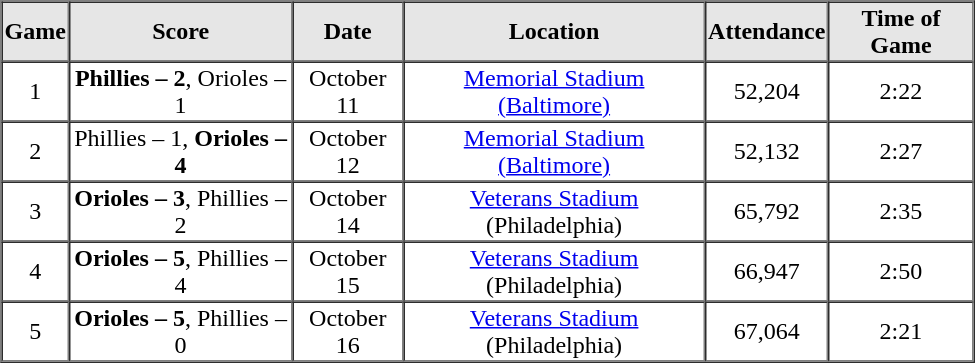<table border=1 cellspacing=0 width=650 style="margin-left:3em;">
<tr style="text-align:center; background-color:#e6e6e6;">
<th width=>Game</th>
<th width=>Score</th>
<th width=>Date</th>
<th width=>Location</th>
<th width=>Attendance</th>
<th width=>Time of Game</th>
</tr>
<tr style="text-align:center;">
<td>1</td>
<td><strong>Phillies – 2</strong>, Orioles – 1</td>
<td>October 11</td>
<td><a href='#'>Memorial Stadium (Baltimore)</a></td>
<td>52,204</td>
<td>2:22</td>
</tr>
<tr style="text-align:center;">
<td>2</td>
<td>Phillies – 1, <strong>Orioles – 4</strong></td>
<td>October 12</td>
<td><a href='#'>Memorial Stadium (Baltimore)</a></td>
<td>52,132</td>
<td>2:27</td>
</tr>
<tr style="text-align:center;">
<td>3</td>
<td><strong>Orioles – 3</strong>, Phillies – 2</td>
<td>October 14</td>
<td><a href='#'>Veterans Stadium</a> (Philadelphia)</td>
<td>65,792</td>
<td>2:35</td>
</tr>
<tr style="text-align:center;">
<td>4</td>
<td><strong>Orioles – 5</strong>, Phillies – 4</td>
<td>October 15</td>
<td><a href='#'>Veterans Stadium</a> (Philadelphia)</td>
<td>66,947</td>
<td>2:50</td>
</tr>
<tr style="text-align:center;">
<td>5</td>
<td><strong>Orioles – 5</strong>, Phillies – 0</td>
<td>October 16</td>
<td><a href='#'>Veterans Stadium</a> (Philadelphia)</td>
<td>67,064</td>
<td>2:21</td>
</tr>
<tr style="text-align:center;">
</tr>
</table>
